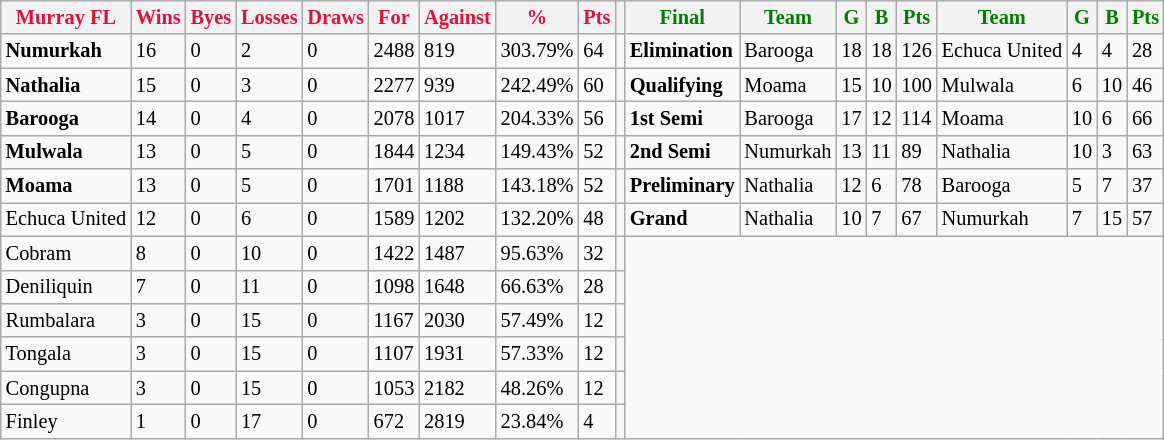<table style="font-size: 85%; text-align: left;" class="wikitable">
<tr>
<th style="color:crimson">Murray FL</th>
<th style="color:crimson">Wins</th>
<th style="color:crimson">Byes</th>
<th style="color:crimson">Losses</th>
<th style="color:crimson">Draws</th>
<th style="color:crimson">For</th>
<th style="color:crimson">Against</th>
<th style="color:crimson">%</th>
<th style="color:crimson">Pts</th>
<th></th>
<th style="color:green">Final</th>
<th style="color:green">Team</th>
<th style="color:green">G</th>
<th style="color:green">B</th>
<th style="color:green">Pts</th>
<th style="color:green">Team</th>
<th style="color:green">G</th>
<th style="color:green">B</th>
<th style="color:green">Pts</th>
</tr>
<tr>
<td><strong>	Numurkah	</strong></td>
<td>16</td>
<td>0</td>
<td>2</td>
<td>0</td>
<td>2488</td>
<td>819</td>
<td>303.79%</td>
<td>64</td>
<td></td>
<td><strong>Elimination</strong></td>
<td>Barooga</td>
<td>18</td>
<td>18</td>
<td>126</td>
<td>Echuca United</td>
<td>4</td>
<td>4</td>
<td>28</td>
</tr>
<tr>
<td><strong>	Nathalia	</strong></td>
<td>15</td>
<td>0</td>
<td>3</td>
<td>0</td>
<td>2277</td>
<td>939</td>
<td>242.49%</td>
<td>60</td>
<td></td>
<td><strong>Qualifying</strong></td>
<td>Moama</td>
<td>15</td>
<td>10</td>
<td>100</td>
<td>Mulwala</td>
<td>6</td>
<td>10</td>
<td>46</td>
</tr>
<tr>
<td><strong>	Barooga	</strong></td>
<td>14</td>
<td>0</td>
<td>4</td>
<td>0</td>
<td>2078</td>
<td>1017</td>
<td>204.33%</td>
<td>56</td>
<td></td>
<td><strong>1st Semi</strong></td>
<td>Barooga</td>
<td>17</td>
<td>12</td>
<td>114</td>
<td>Moama</td>
<td>10</td>
<td>6</td>
<td>66</td>
</tr>
<tr>
<td><strong>	Mulwala	</strong></td>
<td>13</td>
<td>0</td>
<td>5</td>
<td>0</td>
<td>1844</td>
<td>1234</td>
<td>149.43%</td>
<td>52</td>
<td></td>
<td><strong>2nd Semi</strong></td>
<td>Numurkah</td>
<td>13</td>
<td>11</td>
<td>89</td>
<td>Nathalia</td>
<td>10</td>
<td>3</td>
<td>63</td>
</tr>
<tr>
<td><strong>	Moama	</strong></td>
<td>13</td>
<td>0</td>
<td>5</td>
<td>0</td>
<td>1701</td>
<td>1188</td>
<td>143.18%</td>
<td>52</td>
<td></td>
<td><strong>Preliminary</strong></td>
<td>Nathalia</td>
<td>12</td>
<td>6</td>
<td>78</td>
<td>Barooga</td>
<td>5</td>
<td>7</td>
<td>37</td>
</tr>
<tr>
<td>Echuca United</td>
<td>12</td>
<td>0</td>
<td>6</td>
<td>0</td>
<td>1589</td>
<td>1202</td>
<td>132.20%</td>
<td>48</td>
<td></td>
<td><strong>Grand</strong></td>
<td>Nathalia</td>
<td>10</td>
<td>7</td>
<td>67</td>
<td>Numurkah</td>
<td>7</td>
<td>15</td>
<td>57</td>
</tr>
<tr>
<td>Cobram</td>
<td>8</td>
<td>0</td>
<td>10</td>
<td>0</td>
<td>1422</td>
<td>1487</td>
<td>95.63%</td>
<td>32</td>
<td></td>
</tr>
<tr>
<td>Deniliquin</td>
<td>7</td>
<td>0</td>
<td>11</td>
<td>0</td>
<td>1098</td>
<td>1648</td>
<td>66.63%</td>
<td>28</td>
<td></td>
</tr>
<tr>
<td>Rumbalara</td>
<td>3</td>
<td>0</td>
<td>15</td>
<td>0</td>
<td>1167</td>
<td>2030</td>
<td>57.49%</td>
<td>12</td>
<td></td>
</tr>
<tr>
<td>Tongala</td>
<td>3</td>
<td>0</td>
<td>15</td>
<td>0</td>
<td>1107</td>
<td>1931</td>
<td>57.33%</td>
<td>12</td>
<td></td>
</tr>
<tr>
<td>Congupna</td>
<td>3</td>
<td>0</td>
<td>15</td>
<td>0</td>
<td>1053</td>
<td>2182</td>
<td>48.26%</td>
<td>12</td>
<td></td>
</tr>
<tr>
<td>Finley</td>
<td>1</td>
<td>0</td>
<td>17</td>
<td>0</td>
<td>672</td>
<td>2819</td>
<td>23.84%</td>
<td>4</td>
<td></td>
</tr>
</table>
